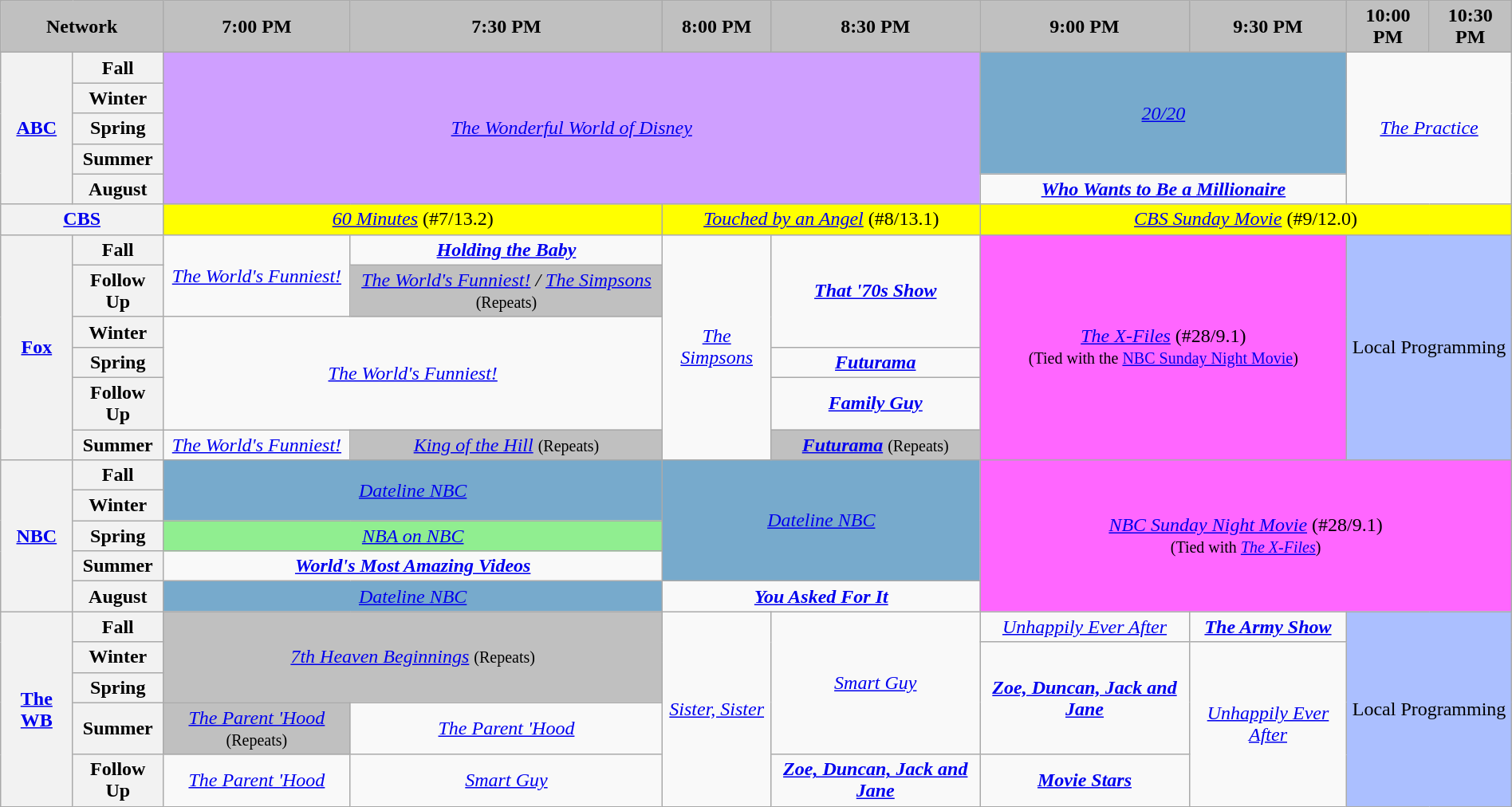<table class="wikitable" style="width:100%;margin-right:0;text-align:center">
<tr>
<th colspan="2" style="background-color:#C0C0C0;text-align:center">Network</th>
<th style="background-color:#C0C0C0;text-align:center">7:00 PM</th>
<th style="background-color:#C0C0C0;text-align:center">7:30 PM</th>
<th style="background-color:#C0C0C0;text-align:center">8:00 PM</th>
<th style="background-color:#C0C0C0;text-align:center">8:30 PM</th>
<th style="background-color:#C0C0C0;text-align:center">9:00 PM</th>
<th style="background-color:#C0C0C0;text-align:center">9:30 PM</th>
<th style="background-color:#C0C0C0;text-align:center">10:00 PM</th>
<th style="background-color:#C0C0C0;text-align:center">10:30 PM</th>
</tr>
<tr>
<th rowspan="5"><a href='#'>ABC</a></th>
<th>Fall</th>
<td colspan="4" bgcolor="#CF9FFF" rowspan="5"><em><a href='#'>The Wonderful World of Disney</a></em></td>
<td colspan="2" bgcolor="#77AACC" rowspan="4"><em><a href='#'>20/20</a></em></td>
<td colspan="2"  rowspan="5"><em><a href='#'>The Practice</a></em></td>
</tr>
<tr>
<th>Winter</th>
</tr>
<tr>
<th>Spring</th>
</tr>
<tr>
<th>Summer</th>
</tr>
<tr>
<th>August</th>
<td colspan="2"><strong><em><a href='#'>Who Wants to Be a Millionaire</a></em></strong></td>
</tr>
<tr>
<th colspan="2"><a href='#'>CBS</a></th>
<td bgcolor="#FFFF00" colspan="2"><em><a href='#'>60 Minutes</a></em> (#7/13.2)</td>
<td bgcolor="#FFFF00" colspan="2"><em><a href='#'>Touched by an Angel</a></em> (#8/13.1)</td>
<td bgcolor="#FFFF00" colspan="4"><em><a href='#'>CBS Sunday Movie</a></em> (#9/12.0)</td>
</tr>
<tr>
<th rowspan="6"><a href='#'>Fox</a></th>
<th>Fall</th>
<td rowspan="2"><em><a href='#'>The World's Funniest!</a></em></td>
<td><strong><em><a href='#'>Holding the Baby</a></em></strong></td>
<td rowspan="6"><em><a href='#'>The Simpsons</a></em></td>
<td rowspan="3"><strong><em><a href='#'>That '70s Show</a></em></strong></td>
<td bgcolor="#FF66FF" rowspan="6" colspan="2"><em><a href='#'>The X-Files</a></em> (#28/9.1)<br><small>(Tied with the <a href='#'>NBC Sunday Night Movie</a>)</small></td>
<td bgcolor="#abbfff" rowspan="6" colspan="2">Local Programming</td>
</tr>
<tr>
<th>Follow Up</th>
<td bgcolor="#C0C0C0"><em><a href='#'>The World's Funniest!</a> / <a href='#'>The Simpsons</a></em> <small>(Repeats)</small></td>
</tr>
<tr>
<th>Winter</th>
<td rowspan="3" colspan="2"><em><a href='#'>The World's Funniest!</a></em></td>
</tr>
<tr>
<th>Spring</th>
<td><strong><em><a href='#'>Futurama</a></em></strong></td>
</tr>
<tr>
<th>Follow Up</th>
<td><strong><em><a href='#'>Family Guy</a></em></strong></td>
</tr>
<tr>
<th>Summer</th>
<td><em><a href='#'>The World's Funniest!</a></em></td>
<td bgcolor="#C0C0C0"><em><a href='#'>King of the Hill</a></em> <small>(Repeats)</small></td>
<td bgcolor="#C0C0C0"><strong><em><a href='#'>Futurama</a></em></strong> <small>(Repeats)</small></td>
</tr>
<tr>
<th rowspan="5"><a href='#'>NBC</a></th>
<th>Fall</th>
<td colspan="2" bgcolor="#77AACC" rowspan="2"><em><a href='#'>Dateline NBC</a></em></td>
<td colspan="2" bgcolor="#77AACC" rowspan="4"><em><a href='#'>Dateline NBC</a></em></td>
<td rowspan="5" bgcolor="#FF66FF" colspan="4"><em><a href='#'>NBC Sunday Night Movie</a></em> (#28/9.1)<br><small>(Tied with <em><a href='#'>The X-Files</a></em>)</small></td>
</tr>
<tr>
<th>Winter</th>
</tr>
<tr>
<th>Spring</th>
<td colspan="2" bgcolor="lightgreen"><em><a href='#'>NBA on NBC</a></em></td>
</tr>
<tr>
<th>Summer</th>
<td colspan="2"><strong><em><a href='#'>World's Most Amazing Videos</a></em></strong></td>
</tr>
<tr>
<th>August</th>
<td colspan="2" bgcolor="#77AACC"><em><a href='#'>Dateline NBC</a></em></td>
<td colspan="2"><strong><em><a href='#'>You Asked For It</a></em></strong></td>
</tr>
<tr>
<th rowspan="5"><a href='#'>The WB</a></th>
<th>Fall</th>
<td colspan="2" rowspan="3" bgcolor="#C0C0C0"><em><a href='#'>7th Heaven Beginnings</a></em> <small>(Repeats)</small></td>
<td rowspan="5"><em><a href='#'>Sister, Sister</a></em></td>
<td rowspan="4"><em><a href='#'>Smart Guy</a></em></td>
<td><em><a href='#'>Unhappily Ever After</a></em></td>
<td><strong><em><a href='#'>The Army Show</a></em></strong></td>
<td bgcolor="#abbfff" rowspan="5" colspan="2">Local Programming</td>
</tr>
<tr>
<th>Winter</th>
<td rowspan="3"><strong><em><a href='#'>Zoe, Duncan, Jack and Jane</a></em></strong></td>
<td rowspan="4"><em><a href='#'>Unhappily Ever After</a></em></td>
</tr>
<tr>
<th>Spring</th>
</tr>
<tr>
<th>Summer</th>
<td bgcolor="#C0C0C0"><em><a href='#'>The Parent 'Hood</a></em> <small>(Repeats)</small></td>
<td><em><a href='#'>The Parent 'Hood</a></em></td>
</tr>
<tr>
<th>Follow Up</th>
<td><em><a href='#'>The Parent 'Hood</a></em></td>
<td><em><a href='#'>Smart Guy</a></em></td>
<td><strong><em><a href='#'>Zoe, Duncan, Jack and Jane</a></em></strong></td>
<td><strong><em><a href='#'>Movie Stars</a></em></strong></td>
</tr>
</table>
